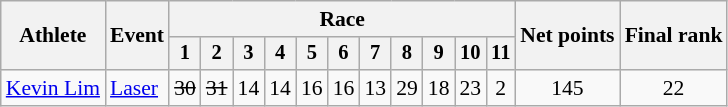<table class="wikitable" style="font-size:90%;">
<tr>
<th rowspan=2>Athlete</th>
<th rowspan=2>Event</th>
<th colspan=11>Race</th>
<th rowspan=2>Net points</th>
<th rowspan=2>Final rank</th>
</tr>
<tr style="font-size:95%">
<th>1</th>
<th>2</th>
<th>3</th>
<th>4</th>
<th>5</th>
<th>6</th>
<th>7</th>
<th>8</th>
<th>9</th>
<th>10</th>
<th>11</th>
</tr>
<tr align=center>
<td align=left><a href='#'>Kevin Lim</a></td>
<td align=left><a href='#'>Laser</a></td>
<td><s>30</s></td>
<td><s>31</s></td>
<td>14</td>
<td>14</td>
<td>16</td>
<td>16</td>
<td>13</td>
<td>29</td>
<td>18</td>
<td>23</td>
<td>2</td>
<td>145</td>
<td>22</td>
</tr>
</table>
